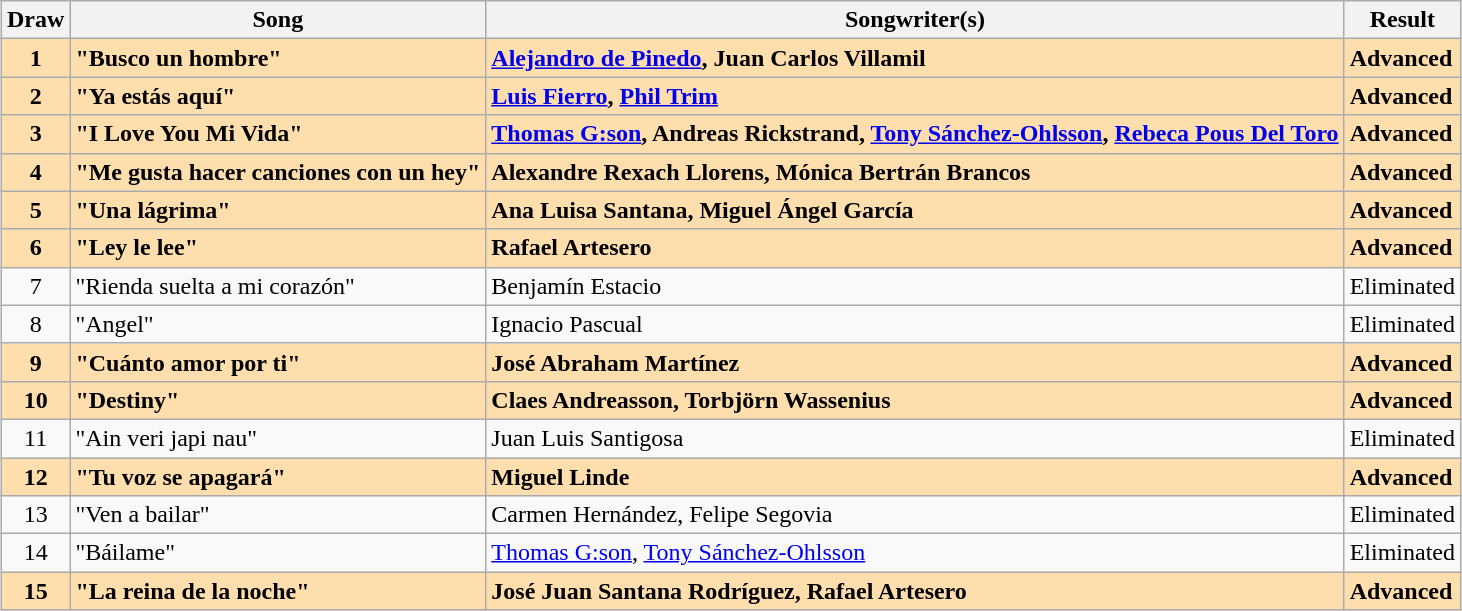<table class="sortable wikitable" style="margin: 1em auto 1em auto; text-align:center;">
<tr>
<th>Draw</th>
<th>Song</th>
<th>Songwriter(s)</th>
<th>Result</th>
</tr>
<tr style="font-weight:bold; background:navajowhite;">
<td>1</td>
<td align="left">"Busco un hombre"</td>
<td align="left"><a href='#'>Alejandro de Pinedo</a>, Juan Carlos Villamil</td>
<td align="left">Advanced</td>
</tr>
<tr style="font-weight:bold;background:navajowhite;">
<td>2</td>
<td align="left">"Ya estás aquí"</td>
<td align="left"><a href='#'>Luis Fierro</a>, <a href='#'>Phil Trim</a></td>
<td align="left">Advanced</td>
</tr>
<tr style="font-weight:bold; background:navajowhite;">
<td>3</td>
<td align="left">"I Love You Mi Vida"</td>
<td align="left"><a href='#'>Thomas G:son</a>, Andreas Rickstrand, <a href='#'>Tony Sánchez-Ohlsson</a>, <a href='#'>Rebeca Pous Del Toro</a></td>
<td align="left">Advanced</td>
</tr>
<tr style="font-weight:bold; background:navajowhite;">
<td>4</td>
<td align="left">"Me gusta hacer canciones con un hey"</td>
<td align="left">Alexandre Rexach Llorens, Mónica Bertrán Brancos</td>
<td align="left">Advanced</td>
</tr>
<tr style="font-weight:bold; background:navajowhite;">
<td>5</td>
<td align="left">"Una lágrima"</td>
<td align="left">Ana Luisa Santana, Miguel Ángel García</td>
<td align="left">Advanced</td>
</tr>
<tr style="font-weight:bold; background:navajowhite;">
<td>6</td>
<td align="left">"Ley le lee"</td>
<td align="left">Rafael Artesero</td>
<td align="left">Advanced</td>
</tr>
<tr>
<td>7</td>
<td align="left">"Rienda suelta a mi corazón"</td>
<td align="left">Benjamín Estacio</td>
<td align="left">Eliminated</td>
</tr>
<tr>
<td>8</td>
<td align="left">"Angel"</td>
<td align="left">Ignacio Pascual</td>
<td align="left">Eliminated</td>
</tr>
<tr style="font-weight:bold; background:navajowhite;">
<td>9</td>
<td align="left">"Cuánto amor por ti"</td>
<td align="left">José Abraham Martínez</td>
<td align="left">Advanced</td>
</tr>
<tr style="font-weight:bold; background:navajowhite;">
<td>10</td>
<td align="left">"Destiny"</td>
<td align="left">Claes Andreasson, Torbjörn Wassenius</td>
<td align="left">Advanced</td>
</tr>
<tr>
<td>11</td>
<td align="left">"Ain veri japi nau"</td>
<td align="left">Juan Luis Santigosa</td>
<td align="left">Eliminated</td>
</tr>
<tr style="font-weight:bold; background:navajowhite;">
<td>12</td>
<td align="left">"Tu voz se apagará"</td>
<td align="left">Miguel Linde</td>
<td align="left">Advanced</td>
</tr>
<tr>
<td>13</td>
<td align="left">"Ven a bailar"</td>
<td align="left">Carmen Hernández, Felipe Segovia</td>
<td align="left">Eliminated</td>
</tr>
<tr>
<td>14</td>
<td align="left">"Báilame"</td>
<td align="left"><a href='#'>Thomas G:son</a>, <a href='#'>Tony Sánchez-Ohlsson</a></td>
<td align="left">Eliminated</td>
</tr>
<tr style="font-weight:bold; background:navajowhite;">
<td>15</td>
<td align="left">"La reina de la noche"</td>
<td align="left">José Juan Santana Rodríguez, Rafael Artesero</td>
<td align="left">Advanced</td>
</tr>
</table>
